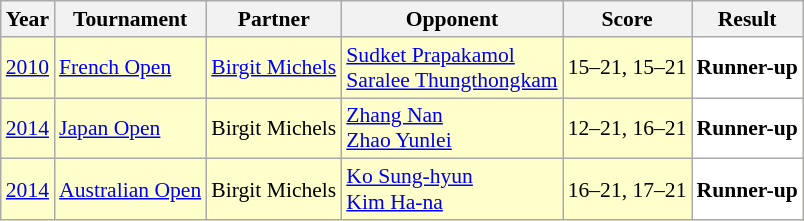<table class="sortable wikitable" style="font-size: 90%;">
<tr>
<th>Year</th>
<th>Tournament</th>
<th>Partner</th>
<th>Opponent</th>
<th>Score</th>
<th>Result</th>
</tr>
<tr style="background:#FFFFCC">
<td align="center"><a href='#'>2010</a></td>
<td align="left"><a href='#'>French Open</a></td>
<td align="left"> <a href='#'>Birgit Michels</a></td>
<td align="left"> <a href='#'>Sudket Prapakamol</a><br> <a href='#'>Saralee Thungthongkam</a></td>
<td align="left">15–21, 15–21</td>
<td style="text-align:left; background:white"> <strong>Runner-up</strong></td>
</tr>
<tr style="background:#FFFFCC">
<td align="center"><a href='#'>2014</a></td>
<td align="left"><a href='#'>Japan Open</a></td>
<td align="left"> Birgit Michels</td>
<td align="left"> <a href='#'>Zhang Nan</a><br> <a href='#'>Zhao Yunlei</a></td>
<td align="left">12–21, 16–21</td>
<td style="text-align:left; background:white"> <strong>Runner-up</strong></td>
</tr>
<tr style="background:#FFFFCC">
<td align="center"><a href='#'>2014</a></td>
<td align="left"><a href='#'>Australian Open</a></td>
<td align="left"> Birgit Michels</td>
<td align="left"> <a href='#'>Ko Sung-hyun</a><br> <a href='#'>Kim Ha-na</a></td>
<td align="left">16–21, 17–21</td>
<td style="text-align:left; background:white"> <strong>Runner-up</strong></td>
</tr>
</table>
